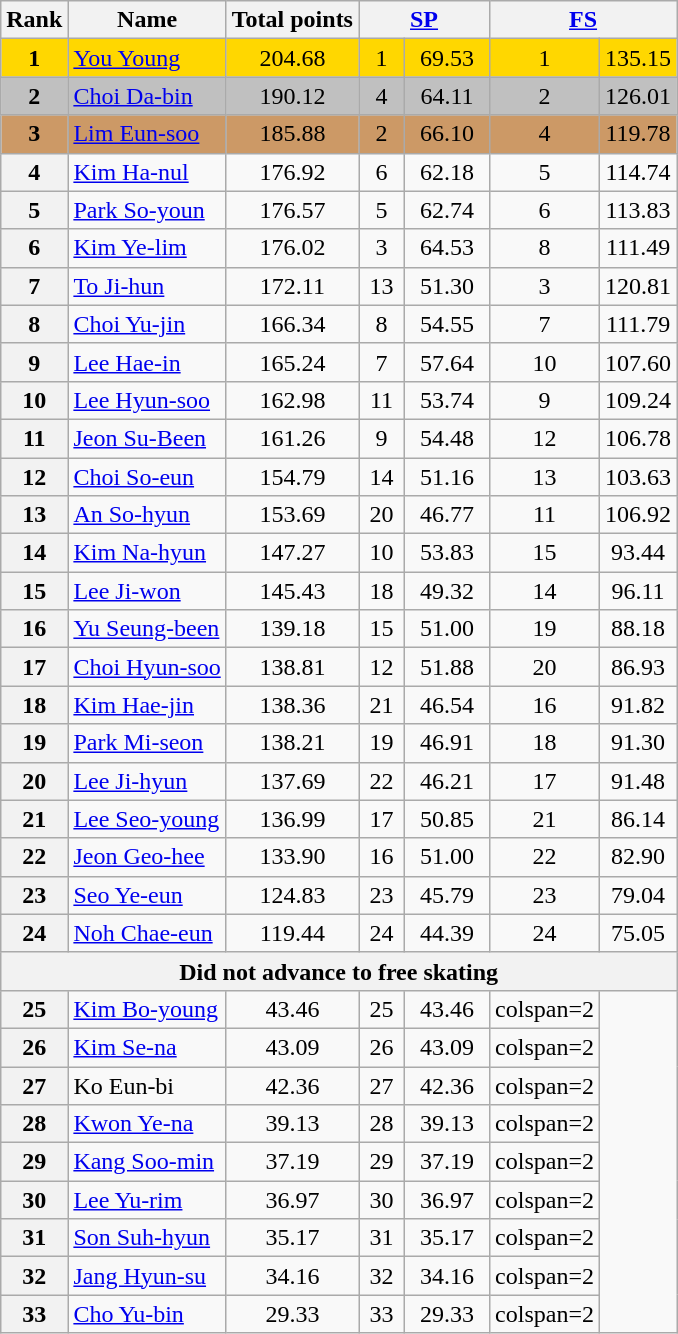<table class="wikitable sortable">
<tr>
<th>Rank</th>
<th>Name</th>
<th>Total points</th>
<th colspan="2" width="80px"><a href='#'>SP</a></th>
<th colspan="2" width="80px"><a href='#'>FS</a></th>
</tr>
<tr bgcolor="gold">
<td align="center"><strong>1</strong></td>
<td><a href='#'>You Young</a></td>
<td align="center">204.68</td>
<td align="center">1</td>
<td align="center">69.53</td>
<td align="center">1</td>
<td align="center">135.15</td>
</tr>
<tr bgcolor="silver">
<td align="center"><strong>2</strong></td>
<td><a href='#'>Choi Da-bin</a></td>
<td align="center">190.12</td>
<td align="center">4</td>
<td align="center">64.11</td>
<td align="center">2</td>
<td align="center">126.01</td>
</tr>
<tr bgcolor="cc9966">
<td align="center"><strong>3</strong></td>
<td><a href='#'>Lim Eun-soo</a></td>
<td align="center">185.88</td>
<td align="center">2</td>
<td align="center">66.10</td>
<td align="center">4</td>
<td align="center">119.78</td>
</tr>
<tr>
<th>4</th>
<td><a href='#'>Kim Ha-nul</a></td>
<td align="center">176.92</td>
<td align="center">6</td>
<td align="center">62.18</td>
<td align="center">5</td>
<td align="center">114.74</td>
</tr>
<tr>
<th>5</th>
<td><a href='#'>Park So-youn</a></td>
<td align="center">176.57</td>
<td align="center">5</td>
<td align="center">62.74</td>
<td align="center">6</td>
<td align="center">113.83</td>
</tr>
<tr>
<th>6</th>
<td><a href='#'>Kim Ye-lim</a></td>
<td align="center">176.02</td>
<td align="center">3</td>
<td align="center">64.53</td>
<td align="center">8</td>
<td align="center">111.49</td>
</tr>
<tr>
<th>7</th>
<td><a href='#'>To Ji-hun</a></td>
<td align="center">172.11</td>
<td align="center">13</td>
<td align="center">51.30</td>
<td align="center">3</td>
<td align="center">120.81</td>
</tr>
<tr>
<th>8</th>
<td><a href='#'>Choi Yu-jin</a></td>
<td align="center">166.34</td>
<td align="center">8</td>
<td align="center">54.55</td>
<td align="center">7</td>
<td align="center">111.79</td>
</tr>
<tr>
<th>9</th>
<td><a href='#'>Lee Hae-in</a></td>
<td align="center">165.24</td>
<td align="center">7</td>
<td align="center">57.64</td>
<td align="center">10</td>
<td align="center">107.60</td>
</tr>
<tr>
<th>10</th>
<td><a href='#'>Lee Hyun-soo</a></td>
<td align="center">162.98</td>
<td align="center">11</td>
<td align="center">53.74</td>
<td align="center">9</td>
<td align="center">109.24</td>
</tr>
<tr>
<th>11</th>
<td><a href='#'>Jeon Su-Been</a></td>
<td align="center">161.26</td>
<td align="center">9</td>
<td align="center">54.48</td>
<td align="center">12</td>
<td align="center">106.78</td>
</tr>
<tr>
<th>12</th>
<td><a href='#'>Choi So-eun</a></td>
<td align="center">154.79</td>
<td align="center">14</td>
<td align="center">51.16</td>
<td align="center">13</td>
<td align="center">103.63</td>
</tr>
<tr>
<th>13</th>
<td><a href='#'>An So-hyun</a></td>
<td align="center">153.69</td>
<td align="center">20</td>
<td align="center">46.77</td>
<td align="center">11</td>
<td align="center">106.92</td>
</tr>
<tr>
<th>14</th>
<td><a href='#'>Kim Na-hyun</a></td>
<td align="center">147.27</td>
<td align="center">10</td>
<td align="center">53.83</td>
<td align="center">15</td>
<td align="center">93.44</td>
</tr>
<tr>
<th>15</th>
<td><a href='#'>Lee Ji-won</a></td>
<td align="center">145.43</td>
<td align="center">18</td>
<td align="center">49.32</td>
<td align="center">14</td>
<td align="center">96.11</td>
</tr>
<tr>
<th>16</th>
<td><a href='#'>Yu Seung-been</a></td>
<td align="center">139.18</td>
<td align="center">15</td>
<td align="center">51.00</td>
<td align="center">19</td>
<td align="center">88.18</td>
</tr>
<tr>
<th>17</th>
<td><a href='#'>Choi Hyun-soo</a></td>
<td align="center">138.81</td>
<td align="center">12</td>
<td align="center">51.88</td>
<td align="center">20</td>
<td align="center">86.93</td>
</tr>
<tr>
<th>18</th>
<td><a href='#'>Kim Hae-jin</a></td>
<td align="center">138.36</td>
<td align="center">21</td>
<td align="center">46.54</td>
<td align="center">16</td>
<td align="center">91.82</td>
</tr>
<tr>
<th>19</th>
<td><a href='#'>Park Mi-seon</a></td>
<td align="center">138.21</td>
<td align="center">19</td>
<td align="center">46.91</td>
<td align="center">18</td>
<td align="center">91.30</td>
</tr>
<tr>
<th>20</th>
<td><a href='#'>Lee Ji-hyun</a></td>
<td align="center">137.69</td>
<td align="center">22</td>
<td align="center">46.21</td>
<td align="center">17</td>
<td align="center">91.48</td>
</tr>
<tr>
<th>21</th>
<td><a href='#'>Lee Seo-young</a></td>
<td align="center">136.99</td>
<td align="center">17</td>
<td align="center">50.85</td>
<td align="center">21</td>
<td align="center">86.14</td>
</tr>
<tr>
<th>22</th>
<td><a href='#'>Jeon Geo-hee</a></td>
<td align="center">133.90</td>
<td align="center">16</td>
<td align="center">51.00</td>
<td align="center">22</td>
<td align="center">82.90</td>
</tr>
<tr>
<th>23</th>
<td><a href='#'>Seo Ye-eun</a></td>
<td align="center">124.83</td>
<td align="center">23</td>
<td align="center">45.79</td>
<td align="center">23</td>
<td align="center">79.04</td>
</tr>
<tr>
<th>24</th>
<td><a href='#'>Noh Chae-eun</a></td>
<td align="center">119.44</td>
<td align="center">24</td>
<td align="center">44.39</td>
<td align="center">24</td>
<td align="center">75.05</td>
</tr>
<tr>
<th colspan=7>Did not advance to free skating</th>
</tr>
<tr>
<th>25</th>
<td><a href='#'>Kim Bo-young</a></td>
<td align="center">43.46</td>
<td align="center">25</td>
<td align="center">43.46</td>
<td>colspan=2 </td>
</tr>
<tr>
<th>26</th>
<td><a href='#'>Kim Se-na</a></td>
<td align="center">43.09</td>
<td align="center">26</td>
<td align="center">43.09</td>
<td>colspan=2 </td>
</tr>
<tr>
<th>27</th>
<td>Ko Eun-bi</td>
<td align="center">42.36</td>
<td align="center">27</td>
<td align="center">42.36</td>
<td>colspan=2 </td>
</tr>
<tr>
<th>28</th>
<td><a href='#'>Kwon Ye-na</a></td>
<td align="center">39.13</td>
<td align="center">28</td>
<td align="center">39.13</td>
<td>colspan=2 </td>
</tr>
<tr>
<th>29</th>
<td><a href='#'>Kang Soo-min</a></td>
<td align="center">37.19</td>
<td align="center">29</td>
<td align="center">37.19</td>
<td>colspan=2 </td>
</tr>
<tr>
<th>30</th>
<td><a href='#'>Lee Yu-rim</a></td>
<td align="center">36.97</td>
<td align="center">30</td>
<td align="center">36.97</td>
<td>colspan=2 </td>
</tr>
<tr>
<th>31</th>
<td><a href='#'>Son Suh-hyun</a></td>
<td align="center">35.17</td>
<td align="center">31</td>
<td align="center">35.17</td>
<td>colspan=2 </td>
</tr>
<tr>
<th>32</th>
<td><a href='#'>Jang Hyun-su</a></td>
<td align="center">34.16</td>
<td align="center">32</td>
<td align="center">34.16</td>
<td>colspan=2 </td>
</tr>
<tr>
<th>33</th>
<td><a href='#'>Cho Yu-bin</a></td>
<td align="center">29.33</td>
<td align="center">33</td>
<td align="center">29.33</td>
<td>colspan=2 </td>
</tr>
</table>
